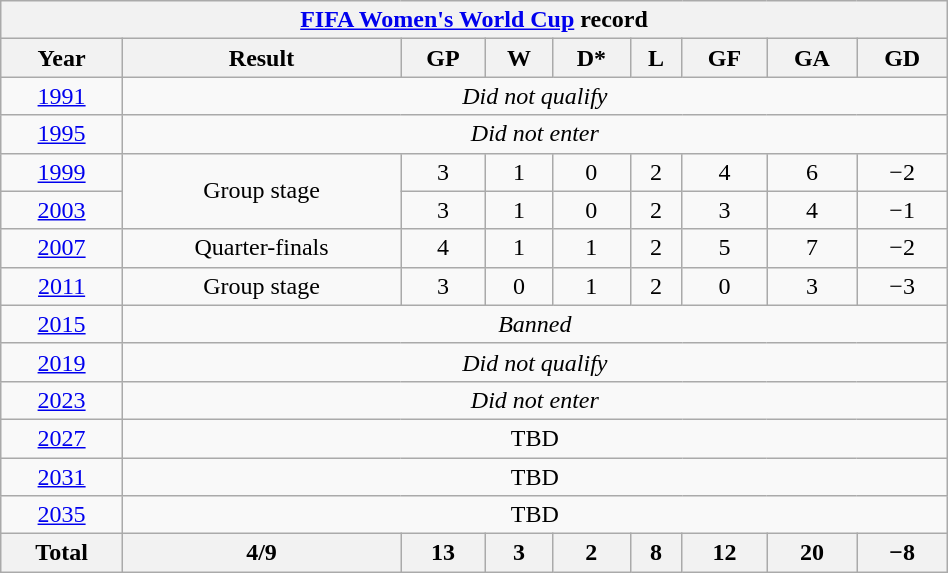<table class="wikitable" style="text-align: center; width:50%;">
<tr>
<th colspan="9"><a href='#'>FIFA Women's World Cup</a> record</th>
</tr>
<tr>
<th>Year</th>
<th>Result</th>
<th>GP</th>
<th>W</th>
<th>D*</th>
<th>L</th>
<th>GF</th>
<th>GA</th>
<th>GD</th>
</tr>
<tr>
<td> <a href='#'>1991</a></td>
<td colspan=8><em>Did not qualify</em></td>
</tr>
<tr>
<td> <a href='#'>1995</a></td>
<td colspan=8><em>Did not enter</em></td>
</tr>
<tr>
<td> <a href='#'>1999</a></td>
<td rowspan=2>Group stage</td>
<td>3</td>
<td>1</td>
<td>0</td>
<td>2</td>
<td>4</td>
<td>6</td>
<td>−2</td>
</tr>
<tr>
<td> <a href='#'>2003</a></td>
<td>3</td>
<td>1</td>
<td>0</td>
<td>2</td>
<td>3</td>
<td>4</td>
<td>−1</td>
</tr>
<tr>
<td> <a href='#'>2007</a></td>
<td>Quarter-finals</td>
<td>4</td>
<td>1</td>
<td>1</td>
<td>2</td>
<td>5</td>
<td>7</td>
<td>−2</td>
</tr>
<tr>
<td> <a href='#'>2011</a></td>
<td>Group stage</td>
<td>3</td>
<td>0</td>
<td>1</td>
<td>2</td>
<td>0</td>
<td>3</td>
<td>−3</td>
</tr>
<tr>
<td> <a href='#'>2015</a></td>
<td colspan=8><em>Banned</em></td>
</tr>
<tr>
<td> <a href='#'>2019</a></td>
<td colspan=8><em>Did not qualify</em></td>
</tr>
<tr>
<td> <a href='#'>2023</a></td>
<td colspan=8><em>Did not enter</em></td>
</tr>
<tr>
<td> <a href='#'>2027</a></td>
<td colspan=8>TBD</td>
</tr>
<tr>
<td> <a href='#'>2031</a></td>
<td colspan=8>TBD</td>
</tr>
<tr>
<td> <a href='#'>2035</a></td>
<td colspan=8>TBD</td>
</tr>
<tr>
<th><strong>Total</strong></th>
<th>4/9</th>
<th>13</th>
<th>3</th>
<th>2</th>
<th>8</th>
<th>12</th>
<th>20</th>
<th>−8</th>
</tr>
</table>
